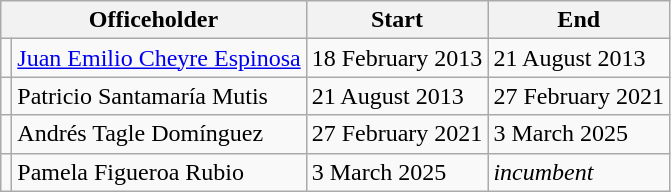<table class="wikitable">
<tr>
<th colspan=2>Officeholder</th>
<th>Start</th>
<th>End</th>
</tr>
<tr>
<td></td>
<td><a href='#'>Juan Emilio Cheyre Espinosa</a></td>
<td>18 February 2013</td>
<td>21 August 2013</td>
</tr>
<tr>
<td></td>
<td>Patricio Santamaría Mutis</td>
<td>21 August 2013</td>
<td>27 February 2021</td>
</tr>
<tr>
<td></td>
<td>Andrés Tagle Domínguez</td>
<td>27 February 2021</td>
<td>3 March 2025</td>
</tr>
<tr>
<td></td>
<td>Pamela Figueroa Rubio</td>
<td>3 March 2025</td>
<td><em>incumbent</em></td>
</tr>
</table>
